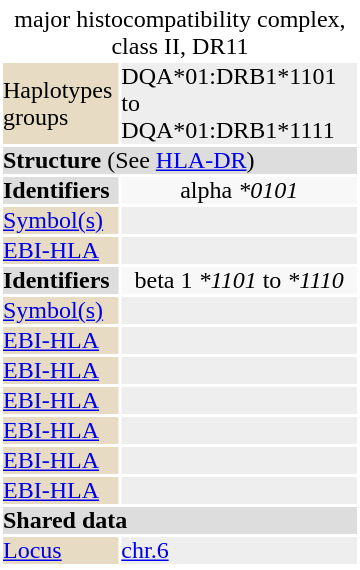<table id="drugInfoBox" style="float: right; clear: right; margin: 0 0 0.5em 1em; background: #ffffff;" class="toccolours" border=0 cellpadding=0 align=right width="240px">
<tr>
<td align="center" colspan="2"></td>
</tr>
<tr>
<td align="center" colspan="2"><div>major histocompatibility complex, class II, DR11</div></td>
</tr>
<tr>
<td bgcolor="#e7dcc3">Haplotypes groups</td>
<td bgcolor="#eeeeee">DQA*01:DRB1*1101 to DQA*01:DRB1*1111</td>
</tr>
<tr>
<td colspan="2" bgcolor="#dddddd"><strong>Structure</strong> (See <a href='#'>HLA-DR</a>)</td>
</tr>
<tr style="background:#f8f8f8">
<td bgcolor="#dddddd"><strong>Identifiers</strong></td>
<td align="center"><div>alpha <em>*0101</em></div></td>
</tr>
<tr>
<td bgcolor="#e7dcc3"><a href='#'>Symbol(s)</a></td>
<td bgcolor="#eeeeee"></td>
</tr>
<tr>
<td bgcolor="#e7dcc3"><a href='#'>EBI-HLA</a></td>
<td bgcolor="#eeeeee"></td>
</tr>
<tr style="background:#f8f8f8">
<td bgcolor="#dddddd"><strong>Identifiers</strong></td>
<td align="center"><div>beta 1 <em>*1101</em> to <em>*1110</em></div></td>
</tr>
<tr>
<td bgcolor="#e7dcc3"><a href='#'>Symbol(s)</a></td>
<td bgcolor="#eeeeee"></td>
</tr>
<tr>
<td bgcolor="#e7dcc3"><a href='#'>EBI-HLA</a></td>
<td bgcolor="#eeeeee"></td>
</tr>
<tr>
<td bgcolor="#e7dcc3"><a href='#'>EBI-HLA</a></td>
<td bgcolor="#eeeeee"></td>
</tr>
<tr>
<td bgcolor="#e7dcc3"><a href='#'>EBI-HLA</a></td>
<td bgcolor="#eeeeee"> </td>
</tr>
<tr>
<td bgcolor="#e7dcc3"><a href='#'>EBI-HLA</a></td>
<td bgcolor="#eeeeee"></td>
</tr>
<tr>
<td bgcolor="#e7dcc3"><a href='#'>EBI-HLA</a></td>
<td bgcolor="#eeeeee"></td>
</tr>
<tr>
<td bgcolor="#e7dcc3"><a href='#'>EBI-HLA</a></td>
<td bgcolor="#eeeeee"></td>
</tr>
<tr>
<td colspan="2" bgcolor="#dddddd"><strong>Shared data</strong></td>
</tr>
<tr>
<td bgcolor="#e7dcc3"><a href='#'>Locus</a></td>
<td bgcolor="#eeeeee"><a href='#'>chr.6</a> <em></em></td>
</tr>
<tr>
</tr>
</table>
